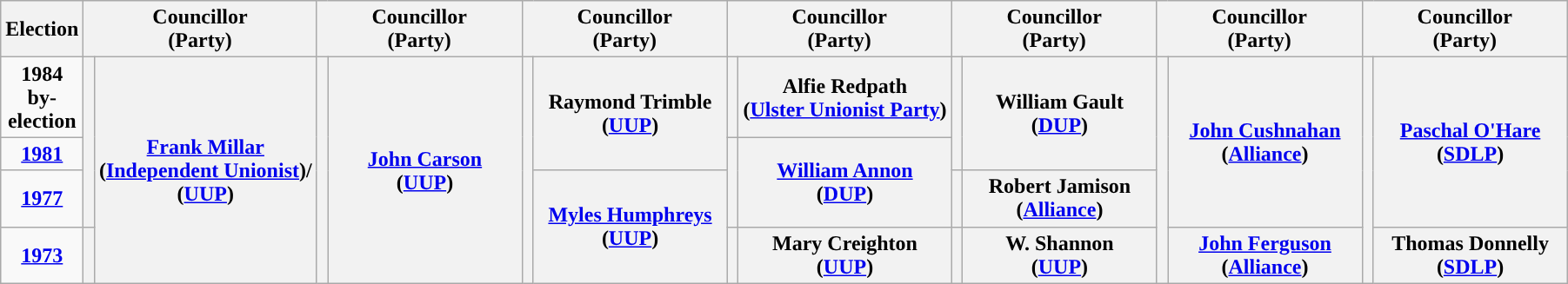<table class="wikitable" style="text-align:center">
<tr>
<th scope="col" width="50">Election</th>
<th scope="col" width="150" colspan = "2">Councillor<br> (Party)</th>
<th scope="col" width="150" colspan = "2">Councillor<br> (Party)</th>
<th scope="col" width="150" colspan = "2">Councillor<br> (Party)</th>
<th scope="col" width="150" colspan = "2">Councillor<br> (Party)</th>
<th scope="col" width="150" colspan = "2">Councillor<br> (Party)</th>
<th scope="col" width="150" colspan = "2">Councillor<br> (Party)</th>
<th scope="col" width="150" colspan = "2">Councillor<br> (Party)</th>
</tr>
<tr>
<td><strong>1984 by-election</strong></td>
<th rowspan="3" width="1" style="background-color: "></th>
<th rowspan = "4"><a href='#'>Frank Millar</a> <br> (<a href='#'>Independent Unionist</a>)/ <br> (<a href='#'>UUP</a>)</th>
<th rowspan="4" width="1" style="background-color: "></th>
<th rowspan = "4"><a href='#'>John Carson</a> <br> (<a href='#'>UUP</a>)</th>
<th rowspan="4" width="1" style="background-color: "></th>
<th rowspan = "2">Raymond Trimble <br> (<a href='#'>UUP</a>)</th>
<th rowspan="1" width="1" style="background-color: "></th>
<th rowspan = "1">Alfie Redpath <br> (<a href='#'>Ulster Unionist Party</a>)</th>
<th rowspan="2" width="1" style="background-color: "></th>
<th rowspan = "2">William Gault <br> (<a href='#'>DUP</a>)</th>
<th rowspan="4" width="1" style="background-color: "></th>
<th rowspan = "3"><a href='#'>John Cushnahan</a> <br> (<a href='#'>Alliance</a>)</th>
<th rowspan="4" width="1" style="background-color: "></th>
<th rowspan = "3"><a href='#'>Paschal O'Hare</a> <br> (<a href='#'>SDLP</a>)</th>
</tr>
<tr>
<td><strong><a href='#'>1981</a></strong></td>
<th rowspan="2" width="1" style="background-color: "></th>
<th rowspan = "2"><a href='#'>William Annon</a> <br> (<a href='#'>DUP</a>)</th>
</tr>
<tr>
<td><strong><a href='#'>1977</a></strong></td>
<th rowspan = "2"><a href='#'>Myles Humphreys</a> <br> (<a href='#'>UUP</a>)</th>
<th rowspan="1" width="1" style="background-color: "></th>
<th rowspan = "1">Robert Jamison <br> (<a href='#'>Alliance</a>)</th>
</tr>
<tr>
<td><strong><a href='#'>1973</a></strong></td>
<th rowspan="1" width="1" style="background-color: "></th>
<th rowspan="1" width="1" style="background-color: "></th>
<th rowspan = "1">Mary Creighton <br> (<a href='#'>UUP</a>)</th>
<th rowspan="1" width="1" style="background-color: "></th>
<th rowspan = "1">W. Shannon <br> (<a href='#'>UUP</a>)</th>
<th rowspan = "1"><a href='#'>John Ferguson</a> <br> (<a href='#'>Alliance</a>)</th>
<th rowspan = "1">Thomas Donnelly <br> (<a href='#'>SDLP</a>)</th>
</tr>
</table>
